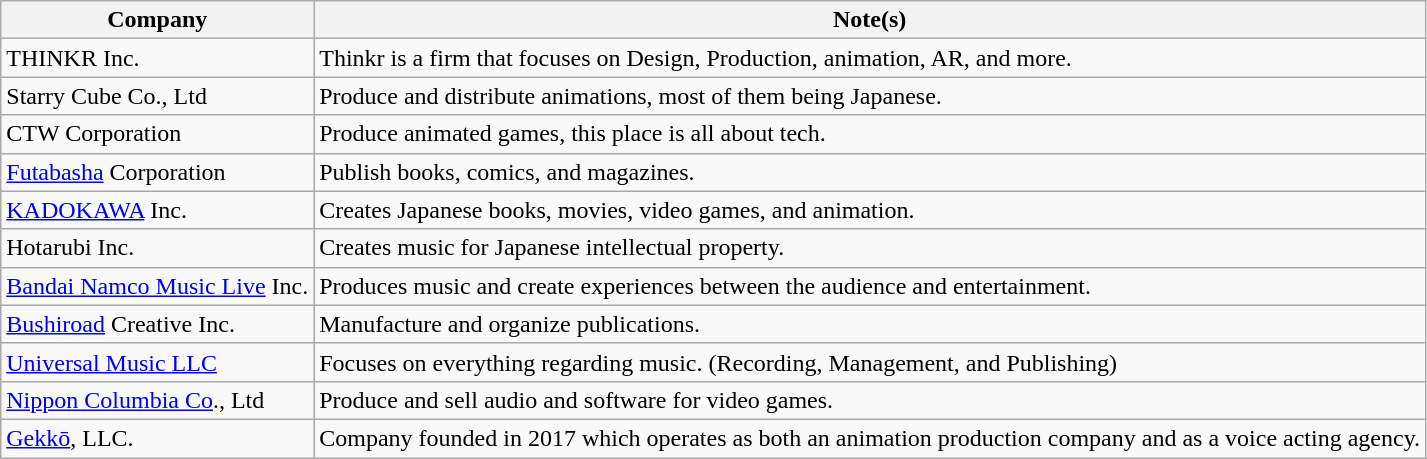<table class="wikitable">
<tr>
<th>Company</th>
<th>Note(s)</th>
</tr>
<tr>
<td>THINKR Inc.</td>
<td>Thinkr is a firm that focuses on Design, Production, animation, AR, and more.</td>
</tr>
<tr>
<td>Starry Cube Co., Ltd</td>
<td>Produce and distribute animations, most of them being Japanese.</td>
</tr>
<tr>
<td>CTW Corporation</td>
<td>Produce animated games, this place is all about tech.</td>
</tr>
<tr>
<td><a href='#'>Futabasha</a> Corporation</td>
<td>Publish books, comics, and magazines.</td>
</tr>
<tr>
<td><a href='#'>KADOKAWA</a> Inc.</td>
<td>Creates Japanese books, movies, video games, and animation.</td>
</tr>
<tr>
<td>Hotarubi Inc.</td>
<td>Creates music for Japanese intellectual property.</td>
</tr>
<tr>
<td><a href='#'>Bandai Namco Music Live</a> Inc.</td>
<td>Produces music and create experiences between the audience and entertainment.</td>
</tr>
<tr>
<td><a href='#'>Bushiroad</a> Creative Inc.</td>
<td>Manufacture and organize publications.</td>
</tr>
<tr>
<td><a href='#'>Universal Music LLC</a></td>
<td>Focuses on everything regarding music. (Recording, Management, and Publishing)</td>
</tr>
<tr>
<td><a href='#'>Nippon Columbia Co</a>., Ltd</td>
<td>Produce and sell audio and software for video games.</td>
</tr>
<tr>
<td><a href='#'>Gekkō</a>, LLC.</td>
<td>Company founded in 2017 which operates as both an animation production company and as a voice acting agency.</td>
</tr>
</table>
